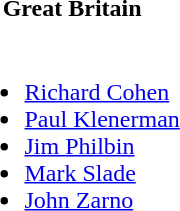<table>
<tr>
<th>Great Britain</th>
</tr>
<tr>
<td><br><ul><li><a href='#'>Richard Cohen</a></li><li><a href='#'>Paul Klenerman</a></li><li><a href='#'>Jim Philbin</a></li><li><a href='#'>Mark Slade</a></li><li><a href='#'>John Zarno</a></li></ul></td>
</tr>
</table>
